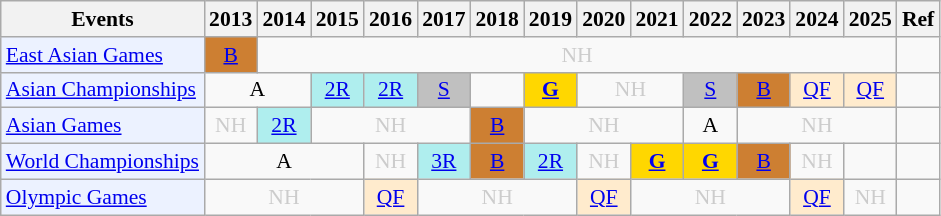<table class="wikitable" style="font-size: 90%; text-align:center">
<tr>
<th>Events</th>
<th>2013</th>
<th>2014</th>
<th>2015</th>
<th>2016</th>
<th>2017</th>
<th>2018</th>
<th>2019</th>
<th>2020</th>
<th>2021</th>
<th>2022</th>
<th>2023</th>
<th>2024</th>
<th>2025</th>
<th>Ref</th>
</tr>
<tr>
<td bgcolor="#ECF2FF"; align="left"><a href='#'>East Asian Games</a></td>
<td bgcolor=CD7F32><a href='#'>B</a></td>
<td colspan="12" style=color:#ccc>NH</td>
</tr>
<tr>
<td bgcolor="#ECF2FF"; align="left"><a href='#'>Asian Championships</a></td>
<td colspan="2">A</td>
<td bgcolor=AFEEEE><a href='#'>2R</a></td>
<td bgcolor=AFEEEE><a href='#'>2R</a></td>
<td bgcolor=silver><a href='#'>S</a></td>
<td><a href='#'></a></td>
<td bgcolor=gold><a href='#'><strong>G</strong></a></td>
<td colspan="2" style=color:#ccc>NH</td>
<td bgcolor=silver><a href='#'>S</a></td>
<td bgcolor=CD7F32><a href='#'>B</a></td>
<td bgcolor=FFEBCD><a href='#'>QF</a></td>
<td bgcolor=FFEBCD><a href='#'>QF</a></td>
<td></td>
</tr>
<tr>
<td bgcolor="#ECF2FF"; align="left"><a href='#'>Asian Games</a></td>
<td style=color:#ccc>NH</td>
<td bgcolor=AFEEEE><a href='#'>2R</a></td>
<td colspan="3" style=color:#ccc>NH</td>
<td bgcolor=CD7F32><a href='#'>B</a></td>
<td colspan="3" style=color:#ccc>NH</td>
<td>A</td>
<td colspan="3" style=color:#ccc>NH</td>
<td></td>
</tr>
<tr>
<td bgcolor="#ECF2FF"; align="left"><a href='#'>World Championships</a></td>
<td colspan="3">A</td>
<td style=color:#ccc>NH</td>
<td bgcolor=AFEEEE><a href='#'>3R</a></td>
<td bgcolor=CD7F32><a href='#'>B</a></td>
<td bgcolor=AFEEEE><a href='#'>2R</a></td>
<td style=color:#ccc>NH</td>
<td bgcolor=gold><a href='#'><strong>G</strong></a></td>
<td bgcolor=gold><a href='#'><strong>G</strong></a></td>
<td bgcolor=CD7F32><a href='#'>B</a></td>
<td style=color:#ccc>NH</td>
<td></td>
<td></td>
</tr>
<tr>
<td bgcolor="#ECF2FF"; align="left"><a href='#'>Olympic Games</a></td>
<td colspan="3" style=color:#ccc>NH</td>
<td bgcolor=FFEBCD><a href='#'>QF</a></td>
<td colspan="3" style=color:#ccc>NH</td>
<td bgcolor=FFEBCD><a href='#'>QF</a></td>
<td colspan="3" style=color:#ccc>NH</td>
<td bgcolor=FFEBCD><a href='#'>QF</a></td>
<td style=color:#ccc>NH</td>
<td></td>
</tr>
</table>
